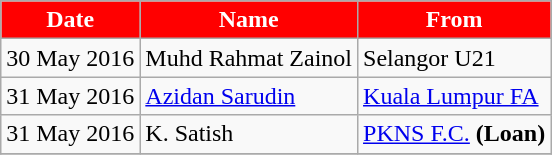<table class="wikitable sortable">
<tr>
<th style="background:Red; color:White;">Date</th>
<th style="background:Red; color:White;">Name</th>
<th style="background:Red; color:White;">From</th>
</tr>
<tr>
<td>30 May 2016</td>
<td> Muhd Rahmat Zainol</td>
<td> Selangor U21</td>
</tr>
<tr>
<td>31 May 2016</td>
<td> <a href='#'>Azidan Sarudin</a></td>
<td> <a href='#'>Kuala Lumpur FA</a></td>
</tr>
<tr>
<td>31 May 2016</td>
<td> K. Satish</td>
<td> <a href='#'>PKNS F.C.</a> <strong>(Loan)</strong></td>
</tr>
<tr>
</tr>
</table>
